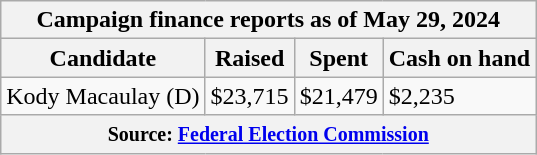<table class="wikitable sortable">
<tr>
<th colspan=4>Campaign finance reports as of May 29, 2024</th>
</tr>
<tr style="text-align:center;">
<th>Candidate</th>
<th>Raised</th>
<th>Spent</th>
<th>Cash on hand</th>
</tr>
<tr>
<td>Kody Macaulay (D)</td>
<td>$23,715</td>
<td>$21,479</td>
<td>$2,235</td>
</tr>
<tr>
<th colspan="4"><small>Source: <a href='#'>Federal Election Commission</a></small></th>
</tr>
</table>
